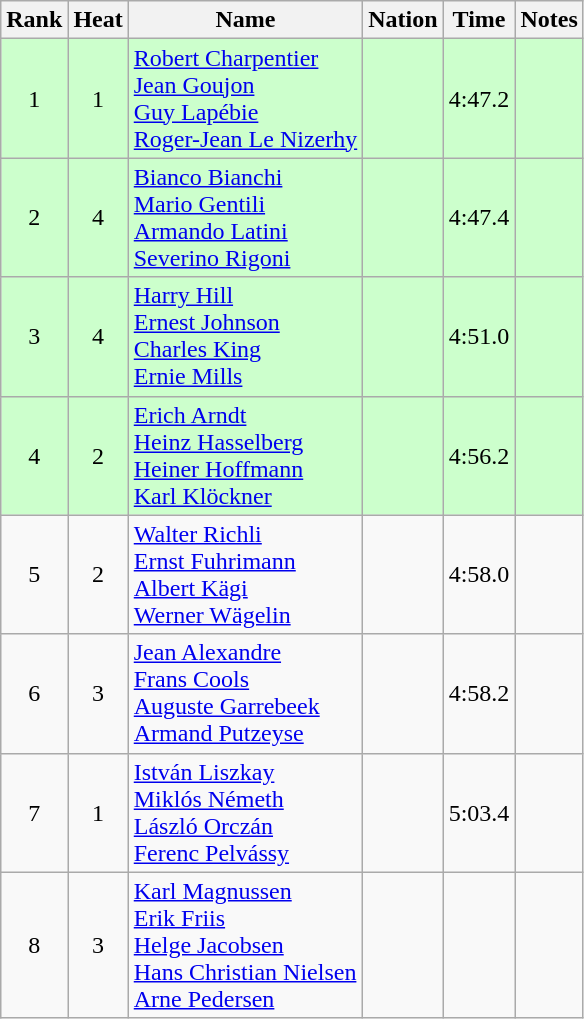<table class="wikitable sortable" style="text-align:center">
<tr>
<th>Rank</th>
<th>Heat</th>
<th>Name</th>
<th>Nation</th>
<th>Time</th>
<th>Notes</th>
</tr>
<tr bgcolor=ccffcc>
<td>1</td>
<td>1</td>
<td align=left><a href='#'>Robert Charpentier</a><br><a href='#'>Jean Goujon</a><br><a href='#'>Guy Lapébie</a><br><a href='#'>Roger-Jean Le Nizerhy</a></td>
<td align=left></td>
<td>4:47.2</td>
<td></td>
</tr>
<tr bgcolor=ccffcc>
<td>2</td>
<td>4</td>
<td align=left><a href='#'>Bianco Bianchi</a><br><a href='#'>Mario Gentili</a><br><a href='#'>Armando Latini</a><br><a href='#'>Severino Rigoni</a></td>
<td align=left></td>
<td>4:47.4</td>
<td></td>
</tr>
<tr bgcolor=ccffcc>
<td>3</td>
<td>4</td>
<td align=left><a href='#'>Harry Hill</a><br><a href='#'>Ernest Johnson</a><br><a href='#'>Charles King</a><br><a href='#'>Ernie Mills</a></td>
<td align=left></td>
<td>4:51.0</td>
<td></td>
</tr>
<tr bgcolor=ccffcc>
<td>4</td>
<td>2</td>
<td align=left><a href='#'>Erich Arndt</a><br><a href='#'>Heinz Hasselberg</a><br><a href='#'>Heiner Hoffmann</a><br><a href='#'>Karl Klöckner</a></td>
<td align=left></td>
<td>4:56.2</td>
<td></td>
</tr>
<tr>
<td>5</td>
<td>2</td>
<td align=left><a href='#'>Walter Richli</a><br><a href='#'>Ernst Fuhrimann</a><br><a href='#'>Albert Kägi</a><br><a href='#'>Werner Wägelin</a></td>
<td align=left></td>
<td>4:58.0</td>
<td></td>
</tr>
<tr>
<td>6</td>
<td>3</td>
<td align=left><a href='#'>Jean Alexandre</a><br><a href='#'>Frans Cools</a><br><a href='#'>Auguste Garrebeek</a><br><a href='#'>Armand Putzeyse</a></td>
<td align=left></td>
<td>4:58.2</td>
<td></td>
</tr>
<tr>
<td>7</td>
<td>1</td>
<td align=left><a href='#'>István Liszkay</a><br><a href='#'>Miklós Németh</a><br><a href='#'>László Orczán</a><br><a href='#'>Ferenc Pelvássy</a></td>
<td align=left></td>
<td>5:03.4</td>
<td></td>
</tr>
<tr>
<td>8</td>
<td>3</td>
<td align=left><a href='#'>Karl Magnussen</a><br><a href='#'>Erik Friis</a><br><a href='#'>Helge Jacobsen</a><br><a href='#'>Hans Christian Nielsen</a><br><a href='#'>Arne Pedersen</a></td>
<td align=left></td>
<td></td>
<td></td>
</tr>
</table>
